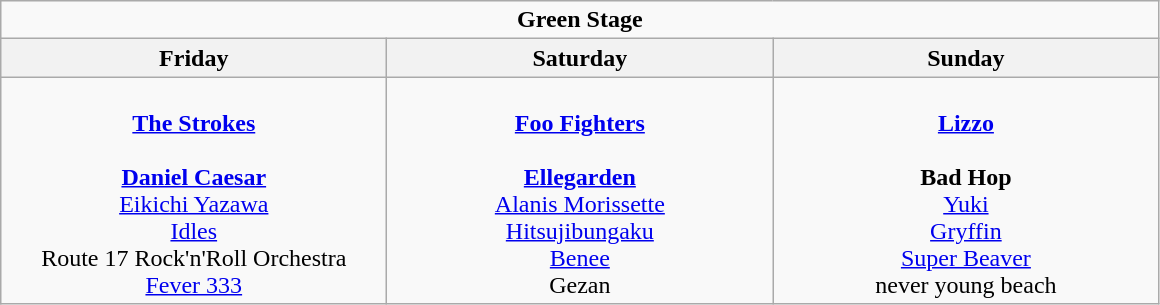<table class="wikitable">
<tr>
<td colspan="3" style="text-align:center;"><strong>Green Stage</strong></td>
</tr>
<tr>
<th>Friday</th>
<th>Saturday</th>
<th>Sunday</th>
</tr>
<tr>
<td style="text-align:center; vertical-align:top; width:250px;"><br><strong><a href='#'>The Strokes</a></strong>
<br>
<br> <strong><a href='#'>Daniel Caesar</a></strong>
<br> <a href='#'>Eikichi Yazawa</a>
<br> <a href='#'>Idles</a>
<br> Route 17 Rock'n'Roll Orchestra
<br> <a href='#'>Fever 333</a></td>
<td style="text-align:center; vertical-align:top; width:250px;"><br><strong><a href='#'>Foo Fighters</a></strong>
<br>
<br> <strong><a href='#'>Ellegarden</a></strong>
<br> <a href='#'>Alanis Morissette</a>
<br> <a href='#'>Hitsujibungaku</a>
<br> <a href='#'>Benee</a>
<br> Gezan</td>
<td style="text-align:center; vertical-align:top; width:250px;"><br><strong><a href='#'>Lizzo</a></strong>
<br>
<br> <strong> Bad Hop</strong>
<br> <a href='#'>Yuki</a>
<br> <a href='#'>Gryffin</a>
<br> <a href='#'>Super Beaver</a>
<br> never young beach</td>
</tr>
</table>
